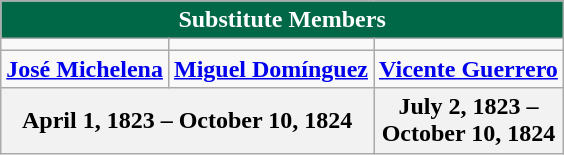<table class="wikitable floatright" style="text-align: center; border: none;">
<tr>
<th style="background:#006847; color:white;" colspan="3">Substitute Members</th>
</tr>
<tr>
<td></td>
<td></td>
<td></td>
</tr>
<tr>
<td><strong><a href='#'>José Michelena</a></strong></td>
<td><strong><a href='#'>Miguel Domínguez</a></strong></td>
<td><strong><a href='#'>Vicente Guerrero</a></strong></td>
</tr>
<tr>
<th colspan="2">April 1, 1823 – October 10, 1824</th>
<th><strong>July 2, 1823 – <br> October 10, 1824</strong></th>
</tr>
<tr>
</tr>
</table>
